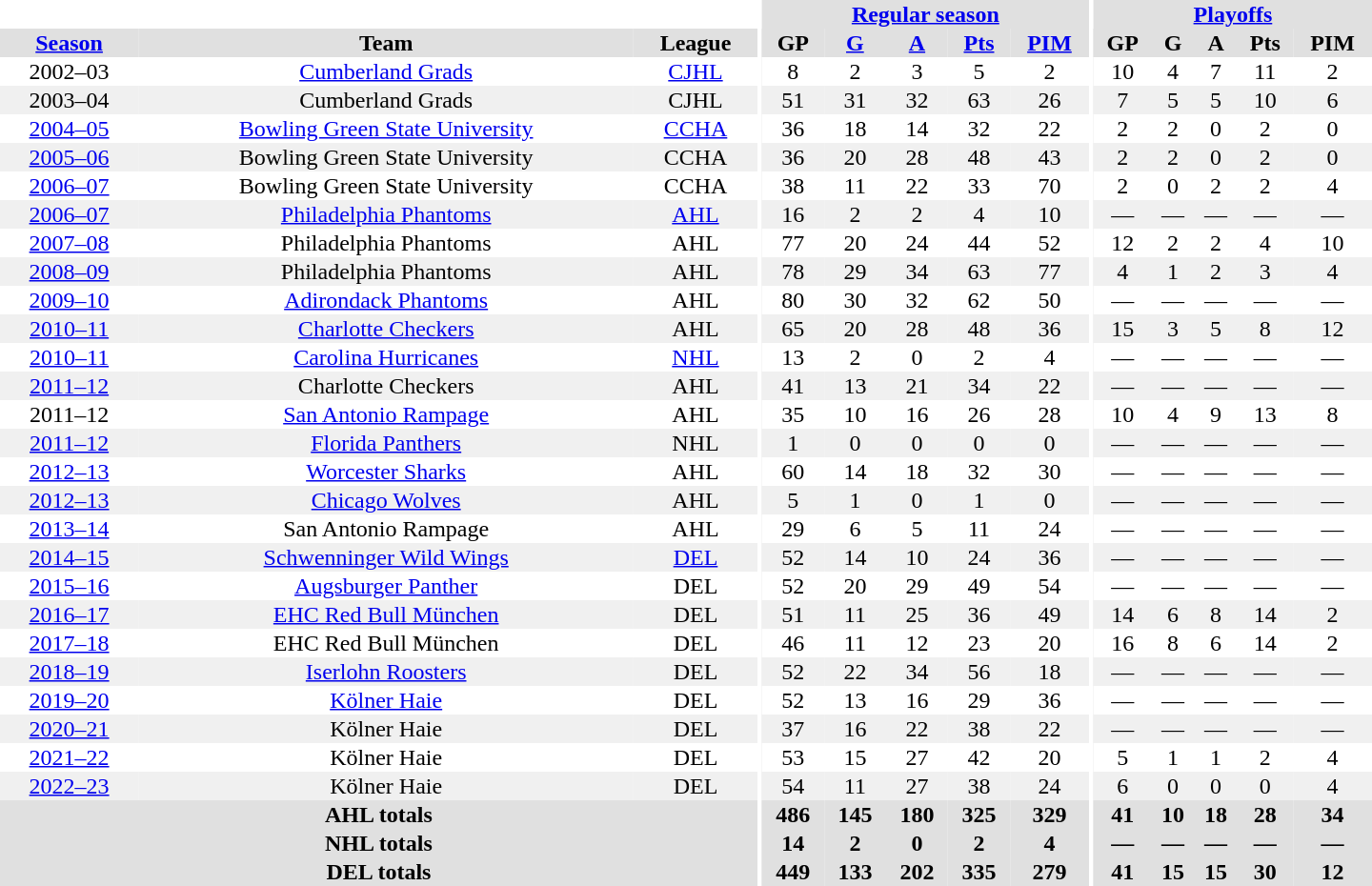<table border="0" cellpadding="1" cellspacing="0" style="text-align:center; width:60em">
<tr bgcolor="#e0e0e0">
<th colspan="3" bgcolor="#ffffff"></th>
<th rowspan="99" bgcolor="#ffffff"></th>
<th colspan="5"><a href='#'>Regular season</a></th>
<th rowspan="99" bgcolor="#ffffff"></th>
<th colspan="5"><a href='#'>Playoffs</a></th>
</tr>
<tr bgcolor="#e0e0e0">
<th><a href='#'>Season</a></th>
<th>Team</th>
<th>League</th>
<th>GP</th>
<th><a href='#'>G</a></th>
<th><a href='#'>A</a></th>
<th><a href='#'>Pts</a></th>
<th><a href='#'>PIM</a></th>
<th>GP</th>
<th>G</th>
<th>A</th>
<th>Pts</th>
<th>PIM</th>
</tr>
<tr>
<td>2002–03</td>
<td><a href='#'>Cumberland Grads</a></td>
<td><a href='#'>CJHL</a></td>
<td>8</td>
<td>2</td>
<td>3</td>
<td>5</td>
<td>2</td>
<td>10</td>
<td>4</td>
<td>7</td>
<td>11</td>
<td>2</td>
</tr>
<tr bgcolor="#f0f0f0">
<td>2003–04</td>
<td>Cumberland Grads</td>
<td>CJHL</td>
<td>51</td>
<td>31</td>
<td>32</td>
<td>63</td>
<td>26</td>
<td>7</td>
<td>5</td>
<td>5</td>
<td>10</td>
<td>6</td>
</tr>
<tr>
<td><a href='#'>2004–05</a></td>
<td><a href='#'>Bowling Green State University</a></td>
<td><a href='#'>CCHA</a></td>
<td>36</td>
<td>18</td>
<td>14</td>
<td>32</td>
<td>22</td>
<td>2</td>
<td>2</td>
<td>0</td>
<td>2</td>
<td>0</td>
</tr>
<tr bgcolor="#f0f0f0">
<td><a href='#'>2005–06</a></td>
<td>Bowling Green State University</td>
<td>CCHA</td>
<td>36</td>
<td>20</td>
<td>28</td>
<td>48</td>
<td>43</td>
<td>2</td>
<td>2</td>
<td>0</td>
<td>2</td>
<td>0</td>
</tr>
<tr>
<td><a href='#'>2006–07</a></td>
<td>Bowling Green State University</td>
<td>CCHA</td>
<td>38</td>
<td>11</td>
<td>22</td>
<td>33</td>
<td>70</td>
<td>2</td>
<td>0</td>
<td>2</td>
<td>2</td>
<td>4</td>
</tr>
<tr bgcolor="#f0f0f0">
<td><a href='#'>2006–07</a></td>
<td><a href='#'>Philadelphia Phantoms</a></td>
<td><a href='#'>AHL</a></td>
<td>16</td>
<td>2</td>
<td>2</td>
<td>4</td>
<td>10</td>
<td>—</td>
<td>—</td>
<td>—</td>
<td>—</td>
<td>—</td>
</tr>
<tr>
<td><a href='#'>2007–08</a></td>
<td>Philadelphia Phantoms</td>
<td>AHL</td>
<td>77</td>
<td>20</td>
<td>24</td>
<td>44</td>
<td>52</td>
<td>12</td>
<td>2</td>
<td>2</td>
<td>4</td>
<td>10</td>
</tr>
<tr bgcolor="#f0f0f0">
<td><a href='#'>2008–09</a></td>
<td>Philadelphia Phantoms</td>
<td>AHL</td>
<td>78</td>
<td>29</td>
<td>34</td>
<td>63</td>
<td>77</td>
<td>4</td>
<td>1</td>
<td>2</td>
<td>3</td>
<td>4</td>
</tr>
<tr>
<td><a href='#'>2009–10</a></td>
<td><a href='#'>Adirondack Phantoms</a></td>
<td>AHL</td>
<td>80</td>
<td>30</td>
<td>32</td>
<td>62</td>
<td>50</td>
<td>—</td>
<td>—</td>
<td>—</td>
<td>—</td>
<td>—</td>
</tr>
<tr bgcolor="#f0f0f0">
<td><a href='#'>2010–11</a></td>
<td><a href='#'>Charlotte Checkers</a></td>
<td>AHL</td>
<td>65</td>
<td>20</td>
<td>28</td>
<td>48</td>
<td>36</td>
<td>15</td>
<td>3</td>
<td>5</td>
<td>8</td>
<td>12</td>
</tr>
<tr>
<td><a href='#'>2010–11</a></td>
<td><a href='#'>Carolina Hurricanes</a></td>
<td><a href='#'>NHL</a></td>
<td>13</td>
<td>2</td>
<td>0</td>
<td>2</td>
<td>4</td>
<td>—</td>
<td>—</td>
<td>—</td>
<td>—</td>
<td>—</td>
</tr>
<tr bgcolor="#f0f0f0">
<td><a href='#'>2011–12</a></td>
<td>Charlotte Checkers</td>
<td>AHL</td>
<td>41</td>
<td>13</td>
<td>21</td>
<td>34</td>
<td>22</td>
<td>—</td>
<td>—</td>
<td>—</td>
<td>—</td>
<td>—</td>
</tr>
<tr>
<td>2011–12</td>
<td><a href='#'>San Antonio Rampage</a></td>
<td>AHL</td>
<td>35</td>
<td>10</td>
<td>16</td>
<td>26</td>
<td>28</td>
<td>10</td>
<td>4</td>
<td>9</td>
<td>13</td>
<td>8</td>
</tr>
<tr bgcolor="#f0f0f0">
<td><a href='#'>2011–12</a></td>
<td><a href='#'>Florida Panthers</a></td>
<td>NHL</td>
<td>1</td>
<td>0</td>
<td>0</td>
<td>0</td>
<td>0</td>
<td>—</td>
<td>—</td>
<td>—</td>
<td>—</td>
<td>—</td>
</tr>
<tr>
<td><a href='#'>2012–13</a></td>
<td><a href='#'>Worcester Sharks</a></td>
<td>AHL</td>
<td>60</td>
<td>14</td>
<td>18</td>
<td>32</td>
<td>30</td>
<td>—</td>
<td>—</td>
<td>—</td>
<td>—</td>
<td>—</td>
</tr>
<tr bgcolor="#f0f0f0">
<td><a href='#'>2012–13</a></td>
<td><a href='#'>Chicago Wolves</a></td>
<td>AHL</td>
<td>5</td>
<td>1</td>
<td>0</td>
<td>1</td>
<td>0</td>
<td>—</td>
<td>—</td>
<td>—</td>
<td>—</td>
<td>—</td>
</tr>
<tr>
<td><a href='#'>2013–14</a></td>
<td>San Antonio Rampage</td>
<td>AHL</td>
<td>29</td>
<td>6</td>
<td>5</td>
<td>11</td>
<td>24</td>
<td>—</td>
<td>—</td>
<td>—</td>
<td>—</td>
<td>—</td>
</tr>
<tr bgcolor="#f0f0f0">
<td><a href='#'>2014–15</a></td>
<td><a href='#'>Schwenninger Wild Wings</a></td>
<td><a href='#'>DEL</a></td>
<td>52</td>
<td>14</td>
<td>10</td>
<td>24</td>
<td>36</td>
<td>—</td>
<td>—</td>
<td>—</td>
<td>—</td>
<td>—</td>
</tr>
<tr>
<td><a href='#'>2015–16</a></td>
<td><a href='#'>Augsburger Panther</a></td>
<td>DEL</td>
<td>52</td>
<td>20</td>
<td>29</td>
<td>49</td>
<td>54</td>
<td>—</td>
<td>—</td>
<td>—</td>
<td>—</td>
<td>—</td>
</tr>
<tr bgcolor="#f0f0f0">
<td><a href='#'>2016–17</a></td>
<td><a href='#'>EHC Red Bull München</a></td>
<td>DEL</td>
<td>51</td>
<td>11</td>
<td>25</td>
<td>36</td>
<td>49</td>
<td>14</td>
<td>6</td>
<td>8</td>
<td>14</td>
<td>2</td>
</tr>
<tr>
<td><a href='#'>2017–18</a></td>
<td>EHC Red Bull München</td>
<td>DEL</td>
<td>46</td>
<td>11</td>
<td>12</td>
<td>23</td>
<td>20</td>
<td>16</td>
<td>8</td>
<td>6</td>
<td>14</td>
<td>2</td>
</tr>
<tr bgcolor="#f0f0f0">
<td><a href='#'>2018–19</a></td>
<td><a href='#'>Iserlohn Roosters</a></td>
<td>DEL</td>
<td>52</td>
<td>22</td>
<td>34</td>
<td>56</td>
<td>18</td>
<td>—</td>
<td>—</td>
<td>—</td>
<td>—</td>
<td>—</td>
</tr>
<tr>
<td><a href='#'>2019–20</a></td>
<td><a href='#'>Kölner Haie</a></td>
<td>DEL</td>
<td>52</td>
<td>13</td>
<td>16</td>
<td>29</td>
<td>36</td>
<td>—</td>
<td>—</td>
<td>—</td>
<td>—</td>
<td>—</td>
</tr>
<tr bgcolor="#f0f0f0">
<td><a href='#'>2020–21</a></td>
<td>Kölner Haie</td>
<td>DEL</td>
<td>37</td>
<td>16</td>
<td>22</td>
<td>38</td>
<td>22</td>
<td>—</td>
<td>—</td>
<td>—</td>
<td>—</td>
<td>—</td>
</tr>
<tr>
<td><a href='#'>2021–22</a></td>
<td>Kölner Haie</td>
<td>DEL</td>
<td>53</td>
<td>15</td>
<td>27</td>
<td>42</td>
<td>20</td>
<td>5</td>
<td>1</td>
<td>1</td>
<td>2</td>
<td>4</td>
</tr>
<tr bgcolor="#f0f0f0">
<td><a href='#'>2022–23</a></td>
<td>Kölner Haie</td>
<td>DEL</td>
<td>54</td>
<td>11</td>
<td>27</td>
<td>38</td>
<td>24</td>
<td>6</td>
<td>0</td>
<td>0</td>
<td>0</td>
<td>4<br></td>
</tr>
<tr bgcolor="#e0e0e0">
<th colspan="3">AHL totals</th>
<th>486</th>
<th>145</th>
<th>180</th>
<th>325</th>
<th>329</th>
<th>41</th>
<th>10</th>
<th>18</th>
<th>28</th>
<th>34</th>
</tr>
<tr bgcolor="#e0e0e0">
<th colspan="3">NHL totals</th>
<th>14</th>
<th>2</th>
<th>0</th>
<th>2</th>
<th>4</th>
<th>—</th>
<th>—</th>
<th>—</th>
<th>—</th>
<th>—</th>
</tr>
<tr bgcolor="#e0e0e0">
<th colspan="3">DEL totals</th>
<th>449</th>
<th>133</th>
<th>202</th>
<th>335</th>
<th>279</th>
<th>41</th>
<th>15</th>
<th>15</th>
<th>30</th>
<th>12</th>
</tr>
</table>
